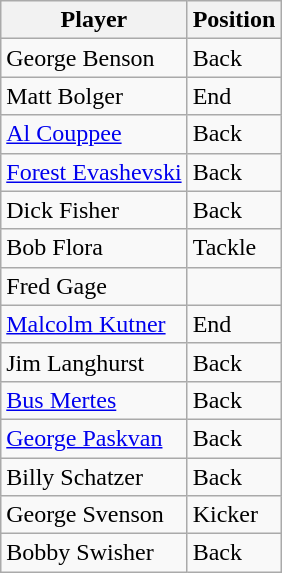<table class="wikitable">
<tr>
<th>Player</th>
<th>Position</th>
</tr>
<tr>
<td>George Benson</td>
<td>Back</td>
</tr>
<tr>
<td>Matt Bolger</td>
<td>End</td>
</tr>
<tr>
<td><a href='#'>Al Couppee</a></td>
<td>Back</td>
</tr>
<tr>
<td><a href='#'>Forest Evashevski</a></td>
<td>Back</td>
</tr>
<tr>
<td>Dick Fisher</td>
<td>Back</td>
</tr>
<tr>
<td>Bob Flora</td>
<td>Tackle</td>
</tr>
<tr>
<td>Fred Gage</td>
<td></td>
</tr>
<tr>
<td><a href='#'>Malcolm Kutner</a></td>
<td>End</td>
</tr>
<tr>
<td>Jim Langhurst</td>
<td>Back</td>
</tr>
<tr>
<td><a href='#'>Bus Mertes</a></td>
<td>Back</td>
</tr>
<tr>
<td><a href='#'>George Paskvan</a></td>
<td>Back</td>
</tr>
<tr>
<td>Billy Schatzer</td>
<td>Back</td>
</tr>
<tr>
<td>George Svenson</td>
<td>Kicker</td>
</tr>
<tr>
<td>Bobby Swisher</td>
<td>Back</td>
</tr>
</table>
